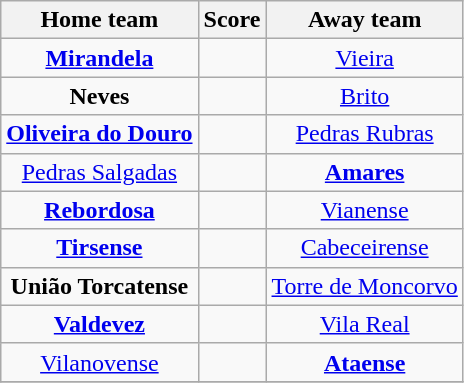<table class="wikitable" style="text-align: center">
<tr>
<th>Home team</th>
<th>Score</th>
<th>Away team</th>
</tr>
<tr>
<td><strong><a href='#'>Mirandela</a></strong> </td>
<td></td>
<td><a href='#'>Vieira</a> </td>
</tr>
<tr>
<td><strong>Neves</strong> </td>
<td></td>
<td><a href='#'>Brito</a> </td>
</tr>
<tr>
<td><strong><a href='#'>Oliveira do Douro</a></strong> </td>
<td></td>
<td><a href='#'>Pedras Rubras</a> </td>
</tr>
<tr>
<td><a href='#'>Pedras Salgadas</a> </td>
<td></td>
<td><strong><a href='#'>Amares</a></strong> </td>
</tr>
<tr>
<td><strong><a href='#'>Rebordosa</a></strong> </td>
<td></td>
<td><a href='#'>Vianense</a> </td>
</tr>
<tr>
<td><strong><a href='#'>Tirsense</a></strong> </td>
<td></td>
<td><a href='#'>Cabeceirense</a> </td>
</tr>
<tr>
<td><strong>União Torcatense</strong> </td>
<td></td>
<td><a href='#'>Torre de Moncorvo</a> </td>
</tr>
<tr>
<td><strong><a href='#'>Valdevez</a></strong> </td>
<td></td>
<td><a href='#'>Vila Real</a> </td>
</tr>
<tr>
<td><a href='#'>Vilanovense</a> </td>
<td></td>
<td><strong><a href='#'>Ataense</a></strong> </td>
</tr>
<tr>
</tr>
</table>
